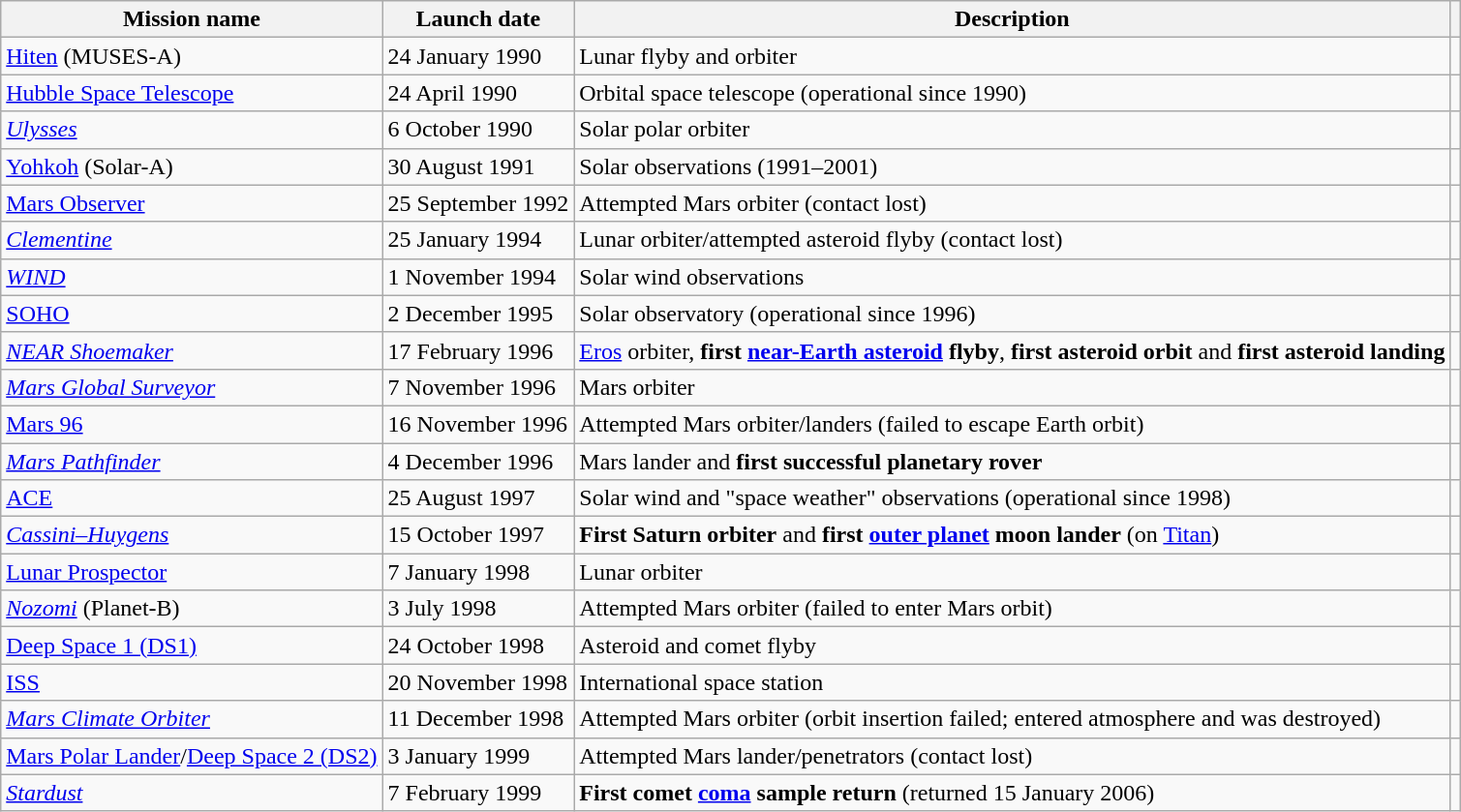<table class="wikitable sticky-header">
<tr>
<th>Mission name</th>
<th>Launch date</th>
<th>Description</th>
<th></th>
</tr>
<tr>
<td> <a href='#'>Hiten</a> (MUSES-A)</td>
<td>24 January 1990</td>
<td>Lunar flyby and orbiter</td>
<td></td>
</tr>
<tr>
<td>  <a href='#'>Hubble Space Telescope</a></td>
<td>24 April 1990</td>
<td>Orbital space telescope (operational since 1990)</td>
<td></td>
</tr>
<tr>
<td>  <em><a href='#'>Ulysses</a></em></td>
<td>6 October 1990</td>
<td>Solar polar orbiter</td>
<td></td>
</tr>
<tr>
<td>   <a href='#'>Yohkoh</a> (Solar-A)</td>
<td>30 August 1991</td>
<td>Solar observations (1991–2001)</td>
<td></td>
</tr>
<tr>
<td> <a href='#'>Mars Observer</a></td>
<td>25 September 1992</td>
<td>Attempted Mars orbiter (contact lost)</td>
<td></td>
</tr>
<tr>
<td> <em><a href='#'>Clementine</a></em></td>
<td>25 January 1994</td>
<td>Lunar orbiter/attempted asteroid flyby (contact lost)</td>
<td></td>
</tr>
<tr>
<td> <em><a href='#'>WIND</a></em></td>
<td>1 November 1994</td>
<td>Solar wind observations</td>
<td></td>
</tr>
<tr>
<td>  <a href='#'>SOHO</a></td>
<td>2 December 1995</td>
<td>Solar observatory (operational since 1996)</td>
<td></td>
</tr>
<tr>
<td> <em><a href='#'>NEAR Shoemaker</a></em></td>
<td>17 February 1996</td>
<td><a href='#'>Eros</a> orbiter, <strong>first <a href='#'>near-Earth asteroid</a> flyby</strong>, <strong>first asteroid orbit</strong> and <strong>first asteroid landing</strong></td>
<td></td>
</tr>
<tr>
<td> <em><a href='#'>Mars Global Surveyor</a></em></td>
<td>7 November 1996</td>
<td>Mars orbiter</td>
<td></td>
</tr>
<tr>
<td> <a href='#'>Mars 96</a></td>
<td>16 November 1996</td>
<td>Attempted Mars orbiter/landers (failed to escape Earth orbit)</td>
<td></td>
</tr>
<tr>
<td> <em><a href='#'>Mars Pathfinder</a></em></td>
<td>4 December 1996</td>
<td>Mars lander and <strong>first successful planetary rover</strong></td>
<td></td>
</tr>
<tr>
<td> <a href='#'>ACE</a></td>
<td>25 August 1997</td>
<td>Solar wind and "space weather" observations (operational since 1998)</td>
<td></td>
</tr>
<tr>
<td>   <em><a href='#'>Cassini–Huygens</a></em></td>
<td>15 October 1997</td>
<td><strong>First Saturn orbiter</strong> and <strong>first <a href='#'>outer planet</a> moon lander</strong> (on <a href='#'>Titan</a>)</td>
<td></td>
</tr>
<tr>
<td> <a href='#'>Lunar Prospector</a></td>
<td>7 January 1998</td>
<td>Lunar orbiter</td>
<td></td>
</tr>
<tr>
<td> <em><a href='#'>Nozomi</a></em> (Planet-B)</td>
<td>3 July 1998</td>
<td>Attempted Mars orbiter (failed to enter Mars orbit)</td>
<td></td>
</tr>
<tr>
<td> <a href='#'>Deep Space 1 (DS1)</a></td>
<td>24 October 1998</td>
<td>Asteroid and comet flyby</td>
<td></td>
</tr>
<tr>
<td>     <a href='#'>ISS</a></td>
<td>20 November 1998</td>
<td>International space station</td>
<td></td>
</tr>
<tr>
<td> <em><a href='#'>Mars Climate Orbiter</a></em></td>
<td>11 December 1998</td>
<td>Attempted Mars orbiter (orbit insertion failed; entered atmosphere and was destroyed)</td>
<td></td>
</tr>
<tr>
<td> <a href='#'>Mars Polar Lander</a>/<a href='#'>Deep Space 2 (DS2)</a></td>
<td>3 January 1999</td>
<td>Attempted Mars lander/penetrators (contact lost)</td>
<td></td>
</tr>
<tr>
<td> <em><a href='#'>Stardust</a></em></td>
<td>7 February 1999</td>
<td><strong>First comet <a href='#'>coma</a> sample return</strong> (returned 15 January 2006)</td>
<td></td>
</tr>
</table>
